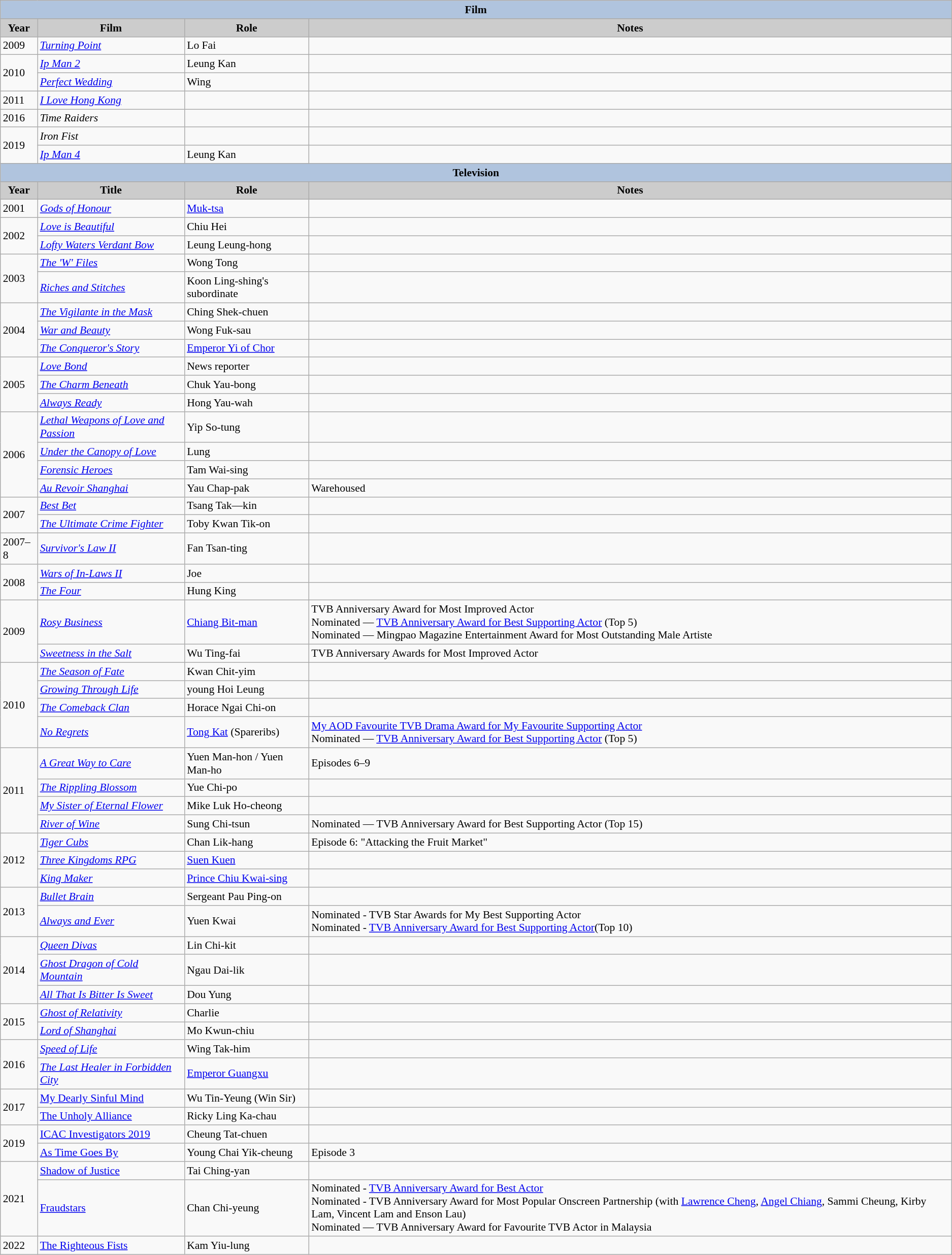<table class="wikitable" style="font-size:90%;">
<tr>
<th colspan=4 style="background:#B0C4DE;">Film</th>
</tr>
<tr align="center">
<th style="background: #CCCCCC;">Year</th>
<th style="background: #CCCCCC;">Film</th>
<th style="background: #CCCCCC;">Role</th>
<th style="background: #CCCCCC;">Notes</th>
</tr>
<tr>
<td>2009</td>
<td><em><a href='#'>Turning Point</a></em></td>
<td>Lo Fai</td>
<td></td>
</tr>
<tr>
<td rowspan="2">2010</td>
<td><em><a href='#'>Ip Man 2</a></em></td>
<td>Leung Kan</td>
<td></td>
</tr>
<tr>
<td><em><a href='#'>Perfect Wedding</a></em></td>
<td>Wing</td>
<td></td>
</tr>
<tr>
<td>2011</td>
<td><em><a href='#'>I Love Hong Kong</a></em></td>
<td></td>
<td></td>
</tr>
<tr>
<td>2016</td>
<td><em>Time Raiders</em></td>
<td></td>
<td></td>
</tr>
<tr>
<td rowspan="2">2019</td>
<td><em>Iron Fist</em></td>
<td></td>
<td></td>
</tr>
<tr>
<td><em><a href='#'>Ip Man 4</a></em></td>
<td>Leung Kan</td>
<td></td>
</tr>
<tr align="center">
<th colspan=4 style="background:#B0C4DE;">Television</th>
</tr>
<tr align="center">
<th style="background: #CCCCCC;">Year</th>
<th style="background: #CCCCCC;">Title</th>
<th style="background: #CCCCCC;">Role</th>
<th style="background: #CCCCCC;">Notes</th>
</tr>
<tr>
<td>2001</td>
<td><em><a href='#'>Gods of Honour</a></em></td>
<td><a href='#'>Muk-tsa</a></td>
<td></td>
</tr>
<tr>
<td rowspan="2">2002</td>
<td><em><a href='#'>Love is Beautiful</a></em></td>
<td>Chiu Hei</td>
<td></td>
</tr>
<tr>
<td><em><a href='#'>Lofty Waters Verdant Bow</a></em></td>
<td>Leung Leung-hong</td>
<td></td>
</tr>
<tr>
<td rowspan="2">2003</td>
<td><em><a href='#'>The 'W' Files</a></em></td>
<td>Wong Tong</td>
<td></td>
</tr>
<tr>
<td><em><a href='#'>Riches and Stitches</a></em></td>
<td>Koon Ling-shing's subordinate</td>
<td></td>
</tr>
<tr>
<td rowspan="3">2004</td>
<td><em><a href='#'>The Vigilante in the Mask</a></em></td>
<td>Ching Shek-chuen</td>
<td></td>
</tr>
<tr>
<td><em><a href='#'>War and Beauty</a></em></td>
<td>Wong Fuk-sau</td>
<td></td>
</tr>
<tr>
<td><em><a href='#'>The Conqueror's Story</a></em></td>
<td><a href='#'>Emperor Yi of Chor</a></td>
<td></td>
</tr>
<tr>
<td rowspan="3">2005</td>
<td><em><a href='#'>Love Bond</a></em></td>
<td>News reporter</td>
<td></td>
</tr>
<tr>
<td><em><a href='#'>The Charm Beneath</a></em></td>
<td>Chuk Yau-bong</td>
<td></td>
</tr>
<tr>
<td><em><a href='#'>Always Ready</a></em></td>
<td>Hong Yau-wah</td>
<td></td>
</tr>
<tr>
<td rowspan="4">2006</td>
<td><em><a href='#'>Lethal Weapons of Love and Passion</a></em></td>
<td>Yip So-tung</td>
<td></td>
</tr>
<tr>
<td><em><a href='#'>Under the Canopy of Love</a></em></td>
<td>Lung</td>
<td></td>
</tr>
<tr>
<td><em><a href='#'>Forensic Heroes</a></em></td>
<td>Tam Wai-sing</td>
<td></td>
</tr>
<tr>
<td><em><a href='#'>Au Revoir Shanghai</a></em></td>
<td>Yau Chap-pak</td>
<td>Warehoused</td>
</tr>
<tr>
<td rowspan="2">2007</td>
<td><em><a href='#'>Best Bet</a></em></td>
<td>Tsang Tak—kin</td>
<td></td>
</tr>
<tr>
<td><em><a href='#'>The Ultimate Crime Fighter</a></em></td>
<td>Toby Kwan Tik-on</td>
<td></td>
</tr>
<tr>
<td>2007–8</td>
<td><em><a href='#'>Survivor's Law II</a></em></td>
<td>Fan Tsan-ting</td>
<td></td>
</tr>
<tr>
<td rowspan="2">2008</td>
<td><em><a href='#'>Wars of In-Laws II</a></em></td>
<td>Joe</td>
<td></td>
</tr>
<tr>
<td><em><a href='#'>The Four</a></em></td>
<td>Hung King</td>
<td></td>
</tr>
<tr>
<td rowspan="2">2009</td>
<td><em><a href='#'>Rosy Business</a></em></td>
<td><a href='#'>Chiang Bit-man</a></td>
<td>TVB Anniversary Award for Most Improved Actor<br>Nominated — <a href='#'>TVB Anniversary Award for Best Supporting Actor</a> (Top 5)<br>Nominated — Mingpao Magazine Entertainment Award for Most Outstanding Male Artiste</td>
</tr>
<tr>
<td><em><a href='#'>Sweetness in the Salt</a></em></td>
<td>Wu Ting-fai</td>
<td>TVB Anniversary Awards for Most Improved Actor</td>
</tr>
<tr>
<td rowspan="4">2010</td>
<td><em><a href='#'>The Season of Fate</a></em></td>
<td>Kwan Chit-yim</td>
<td></td>
</tr>
<tr>
<td><em><a href='#'>Growing Through Life</a></em></td>
<td>young Hoi Leung</td>
<td></td>
</tr>
<tr>
<td><em><a href='#'>The Comeback Clan</a></em></td>
<td>Horace Ngai Chi-on</td>
<td></td>
</tr>
<tr>
<td><em><a href='#'>No Regrets</a></em></td>
<td><a href='#'>Tong Kat</a> (Spareribs)</td>
<td><a href='#'>My AOD Favourite TVB Drama Award for My Favourite Supporting Actor</a><br>Nominated — <a href='#'>TVB Anniversary Award for Best Supporting Actor</a> (Top 5)</td>
</tr>
<tr>
<td rowspan="4">2011</td>
<td><em><a href='#'>A Great Way to Care</a></em></td>
<td>Yuen Man-hon / Yuen Man-ho</td>
<td>Episodes 6–9</td>
</tr>
<tr>
<td><em><a href='#'>The Rippling Blossom</a></em></td>
<td>Yue Chi-po</td>
<td></td>
</tr>
<tr>
<td><em><a href='#'>My Sister of Eternal Flower</a></em></td>
<td>Mike Luk Ho-cheong</td>
<td></td>
</tr>
<tr>
<td><em><a href='#'>River of Wine</a></em></td>
<td>Sung Chi-tsun</td>
<td>Nominated — TVB Anniversary Award for Best Supporting Actor (Top 15)</td>
</tr>
<tr>
<td rowspan="3">2012</td>
<td><em><a href='#'>Tiger Cubs</a></em></td>
<td>Chan Lik-hang</td>
<td>Episode 6: "Attacking the Fruit Market"</td>
</tr>
<tr>
<td><em><a href='#'>Three Kingdoms RPG</a></em></td>
<td><a href='#'>Suen Kuen</a></td>
<td></td>
</tr>
<tr>
<td><em><a href='#'>King Maker</a></em></td>
<td><a href='#'>Prince Chiu Kwai-sing</a></td>
<td></td>
</tr>
<tr>
<td rowspan=2>2013</td>
<td><em><a href='#'>Bullet Brain</a></em></td>
<td>Sergeant Pau Ping-on</td>
<td></td>
</tr>
<tr>
<td><em><a href='#'>Always and Ever</a></em></td>
<td>Yuen Kwai</td>
<td>Nominated - TVB Star Awards for My Best Supporting Actor<br>Nominated - <a href='#'>TVB Anniversary Award for Best Supporting Actor</a>(Top 10)</td>
</tr>
<tr>
<td rowspan=3>2014</td>
<td><em><a href='#'>Queen Divas</a></em></td>
<td>Lin Chi-kit</td>
<td></td>
</tr>
<tr>
<td><em><a href='#'>Ghost Dragon of Cold Mountain</a></em></td>
<td>Ngau Dai-lik</td>
<td></td>
</tr>
<tr>
<td><em><a href='#'>All That Is Bitter Is Sweet</a></em></td>
<td>Dou Yung</td>
<td></td>
</tr>
<tr>
<td rowspan=2>2015</td>
<td><em><a href='#'>Ghost of Relativity</a></em></td>
<td>Charlie</td>
<td></td>
</tr>
<tr>
<td><em><a href='#'>Lord of Shanghai</a></em></td>
<td>Mo Kwun-chiu</td>
<td></td>
</tr>
<tr>
<td rowspan=2>2016</td>
<td><em><a href='#'>Speed of Life</a></em></td>
<td>Wing Tak-him</td>
<td></td>
</tr>
<tr>
<td><em><a href='#'>The Last Healer in Forbidden City</a></em></td>
<td><a href='#'>Emperor Guangxu</a></td>
<td></td>
</tr>
<tr>
<td rowspan=2>2017</td>
<td><a href='#'>My Dearly Sinful Mind</a></td>
<td>Wu Tin-Yeung (Win Sir)</td>
<td></td>
</tr>
<tr>
<td><a href='#'>The Unholy Alliance</a></td>
<td>Ricky Ling Ka-chau</td>
<td></td>
</tr>
<tr>
<td rowspan=2>2019</td>
<td><a href='#'>ICAC Investigators 2019</a></td>
<td>Cheung Tat-chuen</td>
<td></td>
</tr>
<tr>
<td><a href='#'>As Time Goes By</a></td>
<td>Young Chai Yik-cheung</td>
<td>Episode 3</td>
</tr>
<tr>
<td rowspan=2>2021</td>
<td><a href='#'>Shadow of Justice</a></td>
<td>Tai Ching-yan</td>
<td></td>
</tr>
<tr>
<td><a href='#'>Fraudstars</a></td>
<td>Chan Chi-yeung</td>
<td>Nominated - <a href='#'>TVB Anniversary Award for Best Actor</a><br>Nominated - TVB Anniversary Award for Most Popular Onscreen Partnership (with <a href='#'>Lawrence Cheng</a>, <a href='#'>Angel Chiang</a>, Sammi Cheung, Kirby Lam, Vincent Lam and Enson Lau) <br>Nominated — TVB Anniversary Award for Favourite TVB Actor in Malaysia</td>
</tr>
<tr>
<td>2022</td>
<td><a href='#'>The Righteous Fists</a></td>
<td>Kam Yiu-lung</td>
<td></td>
</tr>
</table>
